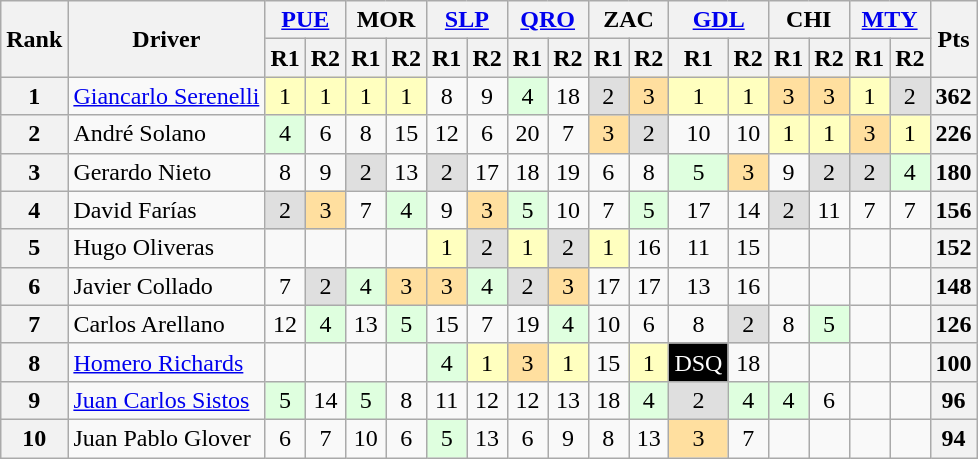<table class="wikitable" style="text-align:center">
<tr>
<th rowspan=2>Rank</th>
<th rowspan=2>Driver</th>
<th colspan=2><a href='#'>PUE</a></th>
<th colspan=2>MOR</th>
<th colspan=2><a href='#'>SLP</a></th>
<th colspan=2><a href='#'>QRO</a></th>
<th colspan=2>ZAC</th>
<th colspan=2><a href='#'>GDL</a></th>
<th colspan=2>CHI</th>
<th colspan=2><a href='#'>MTY</a></th>
<th rowspan=2>Pts</th>
</tr>
<tr>
<th>R1</th>
<th>R2</th>
<th>R1</th>
<th>R2</th>
<th>R1</th>
<th>R2</th>
<th>R1</th>
<th>R2</th>
<th>R1</th>
<th>R2</th>
<th>R1</th>
<th>R2</th>
<th>R1</th>
<th>R2</th>
<th>R1</th>
<th>R2</th>
</tr>
<tr>
<th>1</th>
<td align="left"> <a href='#'>Giancarlo Serenelli</a></td>
<td style="background:#FFFFBF;">1</td>
<td style="background:#FFFFBF;">1</td>
<td style="background:#FFFFBF;">1</td>
<td style="background:#FFFFBF;">1</td>
<td>8</td>
<td>9</td>
<td style="background:#DFFFDF;">4</td>
<td>18</td>
<td style="background:#DFDFDF;">2</td>
<td style="background:#FFDF9F;">3</td>
<td style="background:#FFFFBF;">1</td>
<td style="background:#FFFFBF;">1</td>
<td style="background:#FFDF9F;">3</td>
<td style="background:#FFDF9F;">3</td>
<td style="background:#FFFFBF;">1</td>
<td style="background:#DFDFDF;">2</td>
<th>362</th>
</tr>
<tr>
<th>2</th>
<td align="left"> André Solano</td>
<td style="background:#DFFFDF;">4</td>
<td>6</td>
<td>8</td>
<td>15</td>
<td>12</td>
<td>6</td>
<td>20</td>
<td>7</td>
<td style="background:#FFDF9F;">3</td>
<td style="background:#DFDFDF;">2</td>
<td>10</td>
<td>10</td>
<td style="background:#FFFFBF;">1</td>
<td style="background:#FFFFBF;">1</td>
<td style="background:#FFDF9F;">3</td>
<td style="background:#FFFFBF;">1</td>
<th>226</th>
</tr>
<tr>
<th>3</th>
<td align="left"> Gerardo Nieto</td>
<td>8</td>
<td>9</td>
<td style="background:#DFDFDF;">2</td>
<td>13</td>
<td style="background:#DFDFDF;">2</td>
<td>17</td>
<td>18</td>
<td>19</td>
<td>6</td>
<td>8</td>
<td style="background:#DFFFDF;">5</td>
<td style="background:#FFDF9F;">3</td>
<td>9</td>
<td style="background:#DFDFDF;">2</td>
<td style="background:#DFDFDF;">2</td>
<td style="background:#DFFFDF;">4</td>
<th>180</th>
</tr>
<tr>
<th>4</th>
<td align="left"> David Farías</td>
<td style="background:#DFDFDF;">2</td>
<td style="background:#FFDF9F;">3</td>
<td>7</td>
<td style="background:#DFFFDF;">4</td>
<td>9</td>
<td style="background:#FFDF9F;">3</td>
<td style="background:#DFFFDF;">5</td>
<td>10</td>
<td>7</td>
<td style="background:#DFFFDF;">5</td>
<td>17</td>
<td>14</td>
<td style="background:#DFDFDF;">2</td>
<td>11</td>
<td>7</td>
<td>7</td>
<th>156</th>
</tr>
<tr>
<th>5</th>
<td align="left"> Hugo Oliveras</td>
<td></td>
<td></td>
<td></td>
<td></td>
<td style="background:#FFFFBF;">1</td>
<td style="background:#DFDFDF;">2</td>
<td style="background:#FFFFBF;">1</td>
<td style="background:#DFDFDF;">2</td>
<td style="background:#FFFFBF;">1</td>
<td>16</td>
<td>11</td>
<td>15</td>
<td></td>
<td></td>
<td></td>
<td></td>
<th>152</th>
</tr>
<tr>
<th>6</th>
<td align="left"> Javier Collado</td>
<td>7</td>
<td style="background:#DFDFDF;">2</td>
<td style="background:#DFFFDF;">4</td>
<td style="background:#FFDF9F;">3</td>
<td style="background:#FFDF9F;">3</td>
<td style="background:#DFFFDF;">4</td>
<td style="background:#DFDFDF;">2</td>
<td style="background:#FFDF9F;">3</td>
<td>17</td>
<td>17</td>
<td>13</td>
<td>16</td>
<td></td>
<td></td>
<td></td>
<td></td>
<th>148</th>
</tr>
<tr>
<th>7</th>
<td align="left"> Carlos Arellano</td>
<td>12</td>
<td style="background:#DFFFDF;">4</td>
<td>13</td>
<td style="background:#DFFFDF;">5</td>
<td>15</td>
<td>7</td>
<td>19</td>
<td style="background:#DFFFDF;">4</td>
<td>10</td>
<td>6</td>
<td>8</td>
<td style="background:#DFDFDF;">2</td>
<td>8</td>
<td style="background:#DFFFDF;">5</td>
<td></td>
<td></td>
<th>126</th>
</tr>
<tr>
<th>8</th>
<td align="left"> <a href='#'>Homero Richards</a></td>
<td></td>
<td></td>
<td></td>
<td></td>
<td style="background:#DFFFDF;">4</td>
<td style="background:#FFFFBF;">1</td>
<td style="background:#FFDF9F;">3</td>
<td style="background:#FFFFBF;">1</td>
<td>15</td>
<td style="background:#FFFFBF;">1</td>
<td style="background:#000000; color:white;">DSQ</td>
<td>18</td>
<td></td>
<td></td>
<td></td>
<td></td>
<th>100</th>
</tr>
<tr>
<th>9</th>
<td align="left"> <a href='#'>Juan Carlos Sistos</a></td>
<td style="background:#DFFFDF;">5</td>
<td>14</td>
<td style="background:#DFFFDF;">5</td>
<td>8</td>
<td>11</td>
<td>12</td>
<td>12</td>
<td>13</td>
<td>18</td>
<td style="background:#DFFFDF;">4</td>
<td style="background:#DFDFDF;">2</td>
<td style="background:#DFFFDF;">4</td>
<td style="background:#DFFFDF;">4</td>
<td>6</td>
<td></td>
<td></td>
<th>96</th>
</tr>
<tr>
<th>10</th>
<td align="left"> Juan Pablo Glover</td>
<td>6</td>
<td>7</td>
<td>10</td>
<td>6</td>
<td style="background:#DFFFDF;">5</td>
<td>13</td>
<td>6</td>
<td>9</td>
<td>8</td>
<td>13</td>
<td style="background:#FFDF9F;">3</td>
<td>7</td>
<td></td>
<td></td>
<td></td>
<td></td>
<th>94</th>
</tr>
</table>
